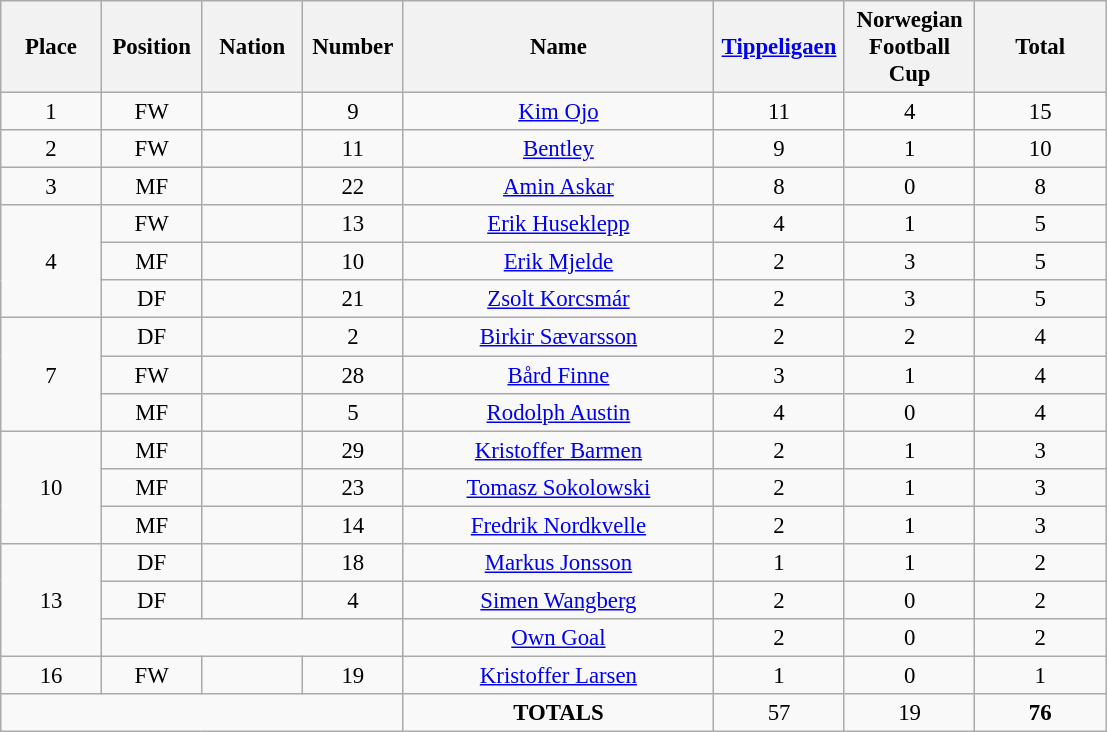<table class="wikitable" style="font-size: 95%; text-align: center;">
<tr>
<th width=60>Place</th>
<th width=60>Position</th>
<th width=60>Nation</th>
<th width=60>Number</th>
<th width=200>Name</th>
<th width=80><a href='#'>Tippeligaen</a></th>
<th width=80>Norwegian Football Cup</th>
<th width=80><strong>Total</strong></th>
</tr>
<tr>
<td>1</td>
<td>FW</td>
<td></td>
<td>9</td>
<td><a href='#'>Kim Ojo</a></td>
<td>11</td>
<td>4</td>
<td>15</td>
</tr>
<tr>
<td>2</td>
<td>FW</td>
<td></td>
<td>11</td>
<td><a href='#'>Bentley</a></td>
<td>9</td>
<td>1</td>
<td>10</td>
</tr>
<tr>
<td>3</td>
<td>MF</td>
<td></td>
<td>22</td>
<td><a href='#'>Amin Askar</a></td>
<td>8</td>
<td>0</td>
<td>8</td>
</tr>
<tr>
<td rowspan="3">4</td>
<td>FW</td>
<td></td>
<td>13</td>
<td><a href='#'>Erik Huseklepp</a></td>
<td>4</td>
<td>1</td>
<td>5</td>
</tr>
<tr>
<td>MF</td>
<td></td>
<td>10</td>
<td><a href='#'>Erik Mjelde</a></td>
<td>2</td>
<td>3</td>
<td>5</td>
</tr>
<tr>
<td>DF</td>
<td></td>
<td>21</td>
<td><a href='#'>Zsolt Korcsmár</a></td>
<td>2</td>
<td>3</td>
<td>5</td>
</tr>
<tr>
<td rowspan="3">7</td>
<td>DF</td>
<td></td>
<td>2</td>
<td><a href='#'>Birkir Sævarsson</a></td>
<td>2</td>
<td>2</td>
<td>4</td>
</tr>
<tr>
<td>FW</td>
<td></td>
<td>28</td>
<td><a href='#'>Bård Finne</a></td>
<td>3</td>
<td>1</td>
<td>4</td>
</tr>
<tr>
<td>MF</td>
<td></td>
<td>5</td>
<td><a href='#'>Rodolph Austin</a></td>
<td>4</td>
<td>0</td>
<td>4</td>
</tr>
<tr>
<td rowspan="3">10</td>
<td>MF</td>
<td></td>
<td>29</td>
<td><a href='#'>Kristoffer Barmen</a></td>
<td>2</td>
<td>1</td>
<td>3</td>
</tr>
<tr>
<td>MF</td>
<td></td>
<td>23</td>
<td><a href='#'>Tomasz Sokolowski</a></td>
<td>2</td>
<td>1</td>
<td>3</td>
</tr>
<tr>
<td>MF</td>
<td></td>
<td>14</td>
<td><a href='#'>Fredrik Nordkvelle</a></td>
<td>2</td>
<td>1</td>
<td>3</td>
</tr>
<tr>
<td rowspan="3">13</td>
<td>DF</td>
<td></td>
<td>18</td>
<td><a href='#'>Markus Jonsson</a></td>
<td>1</td>
<td>1</td>
<td>2</td>
</tr>
<tr>
<td>DF</td>
<td></td>
<td>4</td>
<td><a href='#'>Simen Wangberg</a></td>
<td>2</td>
<td>0</td>
<td>2</td>
</tr>
<tr>
<td colspan="3"></td>
<td><a href='#'>Own Goal</a></td>
<td>2</td>
<td>0</td>
<td>2</td>
</tr>
<tr>
<td>16</td>
<td>FW</td>
<td></td>
<td>19</td>
<td><a href='#'>Kristoffer Larsen</a></td>
<td>1</td>
<td>0</td>
<td>1</td>
</tr>
<tr>
<td colspan="4"></td>
<td><strong>TOTALS</strong></td>
<td>57</td>
<td>19</td>
<td><strong>76</strong></td>
</tr>
</table>
